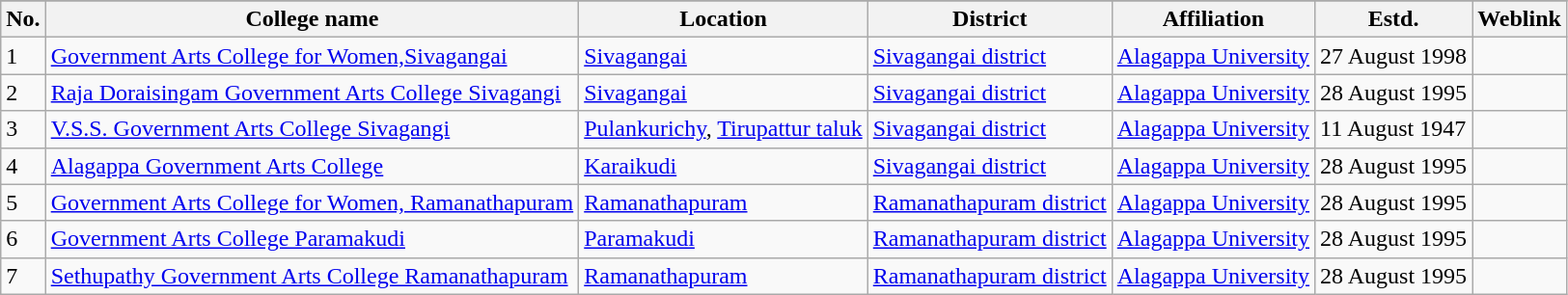<table class="wikitable sortable">
<tr>
</tr>
<tr>
<th>No.</th>
<th>College name</th>
<th>Location</th>
<th>District</th>
<th>Affiliation</th>
<th>Estd.</th>
<th>Weblink</th>
</tr>
<tr>
<td>1</td>
<td><a href='#'>Government Arts College for Women,Sivagangai</a></td>
<td><a href='#'>Sivagangai</a></td>
<td><a href='#'>Sivagangai district</a></td>
<td><a href='#'>Alagappa University</a></td>
<td>27 August 1998</td>
<td></td>
</tr>
<tr>
<td>2</td>
<td><a href='#'>Raja Doraisingam Government Arts College Sivagangi</a></td>
<td><a href='#'>Sivagangai</a></td>
<td><a href='#'>Sivagangai district</a></td>
<td><a href='#'>Alagappa University</a></td>
<td>28 August 1995</td>
<td></td>
</tr>
<tr>
<td>3</td>
<td><a href='#'>V.S.S. Government Arts College Sivagangi</a></td>
<td><a href='#'>Pulankurichy</a>, <a href='#'>Tirupattur taluk</a></td>
<td><a href='#'>Sivagangai district</a></td>
<td><a href='#'>Alagappa University</a></td>
<td>11 August 1947</td>
<td></td>
</tr>
<tr>
<td>4</td>
<td><a href='#'>Alagappa Government Arts College</a></td>
<td><a href='#'>Karaikudi</a></td>
<td><a href='#'>Sivagangai district</a></td>
<td><a href='#'>Alagappa University</a></td>
<td>28 August 1995</td>
<td></td>
</tr>
<tr>
<td>5</td>
<td><a href='#'>Government Arts College for Women, Ramanathapuram</a></td>
<td><a href='#'>Ramanathapuram</a></td>
<td><a href='#'>Ramanathapuram district</a></td>
<td><a href='#'>Alagappa University</a></td>
<td>28 August 1995</td>
<td></td>
</tr>
<tr>
<td>6</td>
<td><a href='#'>Government Arts College Paramakudi</a></td>
<td><a href='#'>Paramakudi</a></td>
<td><a href='#'>Ramanathapuram district</a></td>
<td><a href='#'>Alagappa University</a></td>
<td>28 August 1995</td>
<td></td>
</tr>
<tr>
<td>7</td>
<td><a href='#'>Sethupathy Government Arts College Ramanathapuram</a></td>
<td><a href='#'>Ramanathapuram</a></td>
<td><a href='#'>Ramanathapuram district</a></td>
<td><a href='#'>Alagappa University</a></td>
<td>28 August 1995</td>
<td></td>
</tr>
</table>
